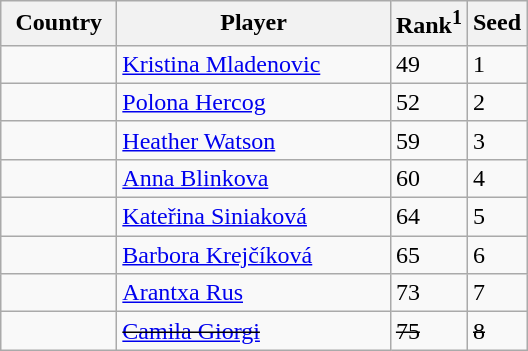<table class="sortable wikitable">
<tr>
<th width="70">Country</th>
<th width="175">Player</th>
<th>Rank<sup>1</sup></th>
<th>Seed</th>
</tr>
<tr>
<td></td>
<td><a href='#'>Kristina Mladenovic</a></td>
<td>49</td>
<td>1</td>
</tr>
<tr>
<td></td>
<td><a href='#'>Polona Hercog</a></td>
<td>52</td>
<td>2</td>
</tr>
<tr>
<td></td>
<td><a href='#'>Heather Watson</a></td>
<td>59</td>
<td>3</td>
</tr>
<tr>
<td></td>
<td><a href='#'>Anna Blinkova</a></td>
<td>60</td>
<td>4</td>
</tr>
<tr>
<td></td>
<td><a href='#'>Kateřina Siniaková</a></td>
<td>64</td>
<td>5</td>
</tr>
<tr>
<td></td>
<td><a href='#'>Barbora Krejčíková</a></td>
<td>65</td>
<td>6</td>
</tr>
<tr>
<td></td>
<td><a href='#'>Arantxa Rus</a></td>
<td>73</td>
<td>7</td>
</tr>
<tr>
<td><s></s></td>
<td><s><a href='#'>Camila Giorgi</a></s></td>
<td><s>75</s></td>
<td><s>8</s></td>
</tr>
</table>
